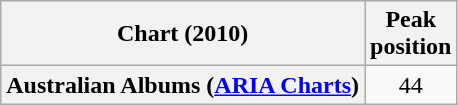<table class="wikitable sortable plainrowheaders" style="text-align:center">
<tr>
<th scope="col">Chart (2010)</th>
<th scope="col">Peak<br>position</th>
</tr>
<tr>
<th scope="row">Australian Albums (<a href='#'>ARIA Charts</a>)</th>
<td>44</td>
</tr>
</table>
